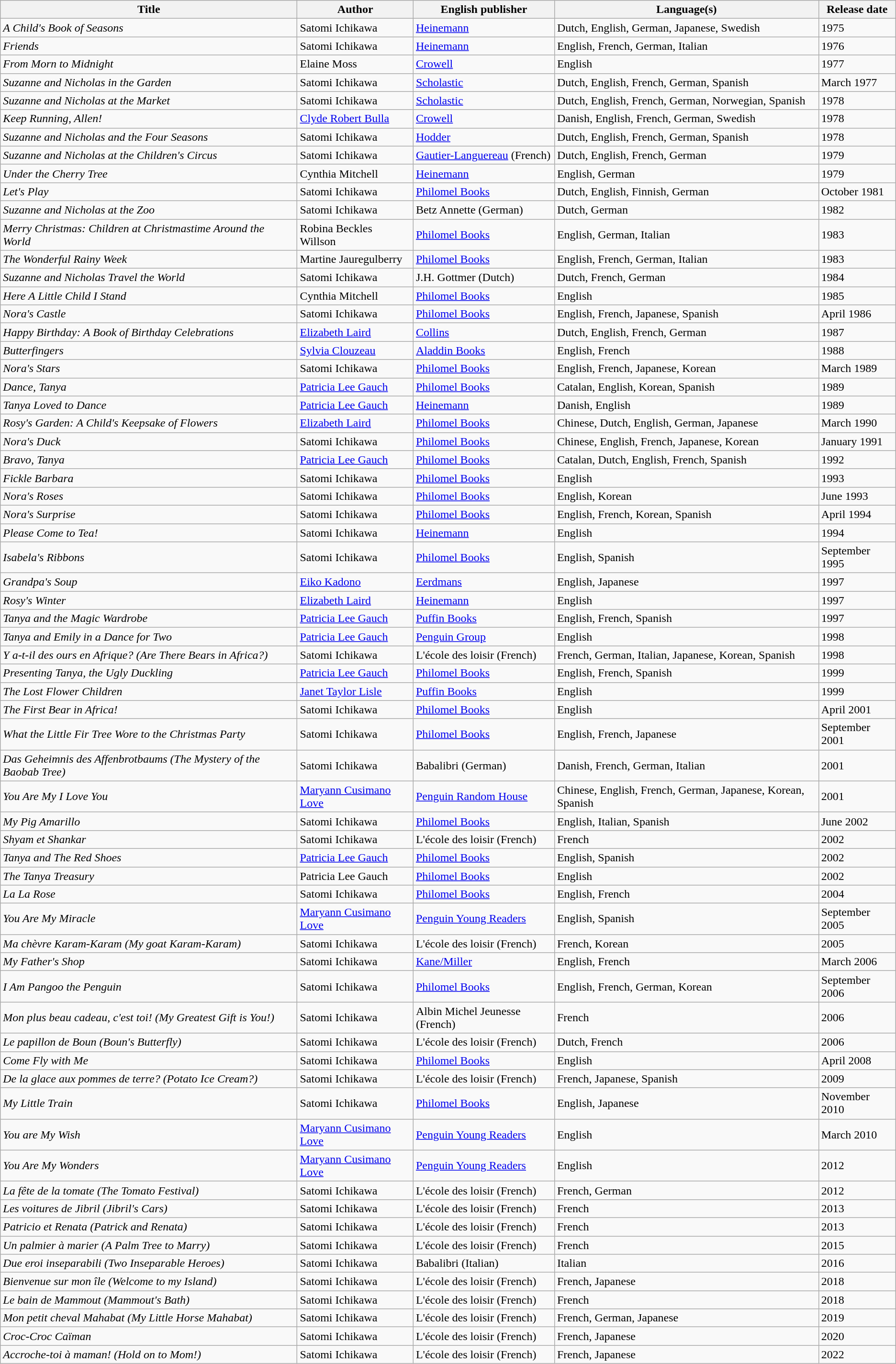<table class="wikitable">
<tr>
<th>Title</th>
<th>Author</th>
<th>English publisher</th>
<th>Language(s)</th>
<th>Release date</th>
</tr>
<tr>
<td><em>A Child's Book of Seasons</em></td>
<td>Satomi Ichikawa</td>
<td><a href='#'>Heinemann</a></td>
<td>Dutch, English, German, Japanese, Swedish</td>
<td>1975</td>
</tr>
<tr>
<td><em>Friends</em></td>
<td>Satomi Ichikawa</td>
<td><a href='#'>Heinemann</a></td>
<td>English, French, German, Italian</td>
<td>1976</td>
</tr>
<tr>
<td><em>From Morn to Midnight</em></td>
<td>Elaine Moss</td>
<td><a href='#'>Crowell</a></td>
<td>English</td>
<td>1977</td>
</tr>
<tr>
<td><em>Suzanne and Nicholas in the Garden</em></td>
<td>Satomi Ichikawa</td>
<td><a href='#'>Scholastic</a></td>
<td>Dutch, English, French, German, Spanish</td>
<td>March 1977</td>
</tr>
<tr>
<td><em>Suzanne and Nicholas at the Market</em></td>
<td>Satomi Ichikawa</td>
<td><a href='#'>Scholastic</a></td>
<td>Dutch, English, French, German, Norwegian, Spanish</td>
<td>1978</td>
</tr>
<tr>
<td><em>Keep Running, Allen!</em></td>
<td><a href='#'>Clyde Robert Bulla</a></td>
<td><a href='#'>Crowell</a></td>
<td>Danish, English, French, German, Swedish</td>
<td>1978</td>
</tr>
<tr>
<td><em>Suzanne and Nicholas and the Four Seasons</em></td>
<td>Satomi Ichikawa</td>
<td><a href='#'>Hodder</a></td>
<td>Dutch, English, French, German, Spanish</td>
<td>1978</td>
</tr>
<tr>
<td><em>Suzanne and Nicholas at the Children's Circus</em></td>
<td>Satomi Ichikawa</td>
<td><a href='#'>Gautier-Languereau</a> (French)</td>
<td>Dutch, English, French, German</td>
<td>1979</td>
</tr>
<tr>
<td><em>Under the Cherry Tree</em></td>
<td>Cynthia Mitchell</td>
<td><a href='#'>Heinemann</a></td>
<td>English, German</td>
<td>1979</td>
</tr>
<tr>
<td><em>Let's Play</em></td>
<td>Satomi Ichikawa</td>
<td><a href='#'>Philomel Books</a></td>
<td>Dutch, English, Finnish, German</td>
<td>October 1981</td>
</tr>
<tr>
<td><em>Suzanne and Nicholas at the Zoo</em></td>
<td>Satomi Ichikawa</td>
<td>Betz Annette (German)</td>
<td>Dutch, German</td>
<td>1982</td>
</tr>
<tr>
<td><em>Merry Christmas: Children at Christmastime Around the World</em></td>
<td>Robina Beckles Willson</td>
<td><a href='#'>Philomel Books</a></td>
<td>English, German, Italian</td>
<td>1983</td>
</tr>
<tr>
<td><em>The Wonderful Rainy Week</em></td>
<td>Martine Jauregulberry</td>
<td><a href='#'>Philomel Books</a></td>
<td>English, French, German, Italian</td>
<td>1983</td>
</tr>
<tr>
<td><em>Suzanne and Nicholas Travel the World</em></td>
<td>Satomi Ichikawa</td>
<td>J.H. Gottmer (Dutch)</td>
<td>Dutch, French, German</td>
<td>1984</td>
</tr>
<tr>
<td><em>Here A Little Child I Stand</em></td>
<td>Cynthia Mitchell</td>
<td><a href='#'>Philomel Books</a></td>
<td>English</td>
<td>1985</td>
</tr>
<tr>
<td><em>Nora's Castle</em></td>
<td>Satomi Ichikawa</td>
<td><a href='#'>Philomel Books</a></td>
<td>English, French, Japanese, Spanish</td>
<td>April 1986</td>
</tr>
<tr>
<td><em>Happy Birthday: A Book of Birthday Celebrations</em></td>
<td><a href='#'>Elizabeth Laird</a></td>
<td><a href='#'>Collins</a></td>
<td>Dutch, English, French, German</td>
<td>1987</td>
</tr>
<tr>
<td><em>Butterfingers</em></td>
<td><a href='#'>Sylvia Clouzeau</a></td>
<td><a href='#'>Aladdin Books</a></td>
<td>English, French</td>
<td>1988</td>
</tr>
<tr>
<td><em>Nora's Stars</em></td>
<td>Satomi Ichikawa</td>
<td><a href='#'>Philomel Books</a></td>
<td>English, French, Japanese, Korean</td>
<td>March 1989</td>
</tr>
<tr>
<td><em>Dance, Tanya</em></td>
<td><a href='#'>Patricia Lee Gauch</a></td>
<td><a href='#'>Philomel Books</a></td>
<td>Catalan, English, Korean, Spanish</td>
<td>1989</td>
</tr>
<tr>
<td><em>Tanya Loved to Dance</em></td>
<td><a href='#'>Patricia Lee Gauch</a></td>
<td><a href='#'>Heinemann</a></td>
<td>Danish, English</td>
<td>1989</td>
</tr>
<tr>
<td><em>Rosy's Garden: A Child's Keepsake of Flowers</em></td>
<td><a href='#'>Elizabeth Laird</a></td>
<td><a href='#'>Philomel Books</a></td>
<td>Chinese, Dutch, English, German, Japanese</td>
<td>March 1990</td>
</tr>
<tr>
<td><em>Nora's Duck</em></td>
<td>Satomi Ichikawa</td>
<td><a href='#'>Philomel Books</a></td>
<td>Chinese, English, French, Japanese, Korean</td>
<td>January 1991</td>
</tr>
<tr>
<td><em>Bravo, Tanya</em></td>
<td><a href='#'>Patricia Lee Gauch</a></td>
<td><a href='#'>Philomel Books</a></td>
<td>Catalan, Dutch, English, French, Spanish</td>
<td>1992</td>
</tr>
<tr>
<td><em>Fickle Barbara</em></td>
<td>Satomi Ichikawa</td>
<td><a href='#'>Philomel Books</a></td>
<td>English</td>
<td>1993</td>
</tr>
<tr>
<td><em>Nora's Roses</em></td>
<td>Satomi Ichikawa</td>
<td><a href='#'>Philomel Books</a></td>
<td>English, Korean</td>
<td>June 1993</td>
</tr>
<tr>
<td><em>Nora's Surprise</em></td>
<td>Satomi Ichikawa</td>
<td><a href='#'>Philomel Books</a></td>
<td>English, French, Korean, Spanish</td>
<td>April 1994</td>
</tr>
<tr>
<td><em>Please Come to Tea!</em></td>
<td>Satomi Ichikawa</td>
<td><a href='#'>Heinemann</a></td>
<td>English</td>
<td>1994</td>
</tr>
<tr>
<td><em>Isabela's Ribbons</em></td>
<td>Satomi Ichikawa</td>
<td><a href='#'>Philomel Books</a></td>
<td>English, Spanish</td>
<td>September 1995</td>
</tr>
<tr>
<td><em>Grandpa's Soup</em></td>
<td><a href='#'>Eiko Kadono</a></td>
<td><a href='#'>Eerdmans</a></td>
<td>English, Japanese</td>
<td>1997</td>
</tr>
<tr>
<td><em>Rosy's Winter</em></td>
<td><a href='#'>Elizabeth Laird</a></td>
<td><a href='#'>Heinemann</a></td>
<td>English</td>
<td>1997</td>
</tr>
<tr>
<td><em>Tanya and the Magic Wardrobe</em></td>
<td><a href='#'>Patricia Lee Gauch</a></td>
<td><a href='#'>Puffin Books</a></td>
<td>English, French, Spanish</td>
<td>1997</td>
</tr>
<tr>
<td><em>Tanya and Emily in a Dance for Two</em></td>
<td><a href='#'>Patricia Lee Gauch</a></td>
<td><a href='#'>Penguin Group</a></td>
<td>English</td>
<td>1998</td>
</tr>
<tr>
<td><em>Y a-t-il des ours en Afrique? (Are There Bears in Africa?)</em></td>
<td>Satomi Ichikawa</td>
<td>L'école des loisir (French)</td>
<td>French, German, Italian, Japanese, Korean, Spanish</td>
<td>1998</td>
</tr>
<tr>
<td><em>Presenting Tanya, the Ugly Duckling</em></td>
<td><a href='#'>Patricia Lee Gauch</a></td>
<td><a href='#'>Philomel Books</a></td>
<td>English, French, Spanish</td>
<td>1999</td>
</tr>
<tr>
<td><em>The Lost Flower Children</em></td>
<td><a href='#'>Janet Taylor Lisle</a></td>
<td><a href='#'>Puffin Books</a></td>
<td>English</td>
<td>1999</td>
</tr>
<tr>
<td><em>The First Bear in Africa!</em></td>
<td>Satomi Ichikawa</td>
<td><a href='#'>Philomel Books</a></td>
<td>English</td>
<td>April 2001</td>
</tr>
<tr>
<td><em>What the Little Fir Tree Wore to the Christmas Party</em></td>
<td>Satomi Ichikawa</td>
<td><a href='#'>Philomel Books</a></td>
<td>English, French, Japanese</td>
<td>September 2001</td>
</tr>
<tr>
<td><em>Das Geheimnis des Affenbrotbaums (The Mystery of the Baobab Tree)</em></td>
<td>Satomi Ichikawa</td>
<td>Babalibri (German)</td>
<td>Danish, French, German, Italian</td>
<td>2001</td>
</tr>
<tr>
<td><em>You Are My I Love You</em></td>
<td><a href='#'>Maryann Cusimano Love</a></td>
<td><a href='#'>Penguin Random House</a></td>
<td>Chinese, English, French, German, Japanese, Korean, Spanish</td>
<td>2001</td>
</tr>
<tr>
<td><em>My Pig Amarillo</em></td>
<td>Satomi Ichikawa</td>
<td><a href='#'>Philomel Books</a></td>
<td>English, Italian, Spanish</td>
<td>June 2002</td>
</tr>
<tr>
<td><em>Shyam et Shankar</em></td>
<td>Satomi Ichikawa</td>
<td>L'école des loisir (French)</td>
<td>French</td>
<td>2002</td>
</tr>
<tr>
<td><em>Tanya and The Red Shoes</em></td>
<td><a href='#'>Patricia Lee Gauch</a></td>
<td><a href='#'>Philomel Books</a></td>
<td>English, Spanish</td>
<td>2002</td>
</tr>
<tr>
<td><em>The Tanya Treasury</em></td>
<td>Patricia Lee Gauch</td>
<td><a href='#'>Philomel Books</a></td>
<td>English</td>
<td>2002</td>
</tr>
<tr>
<td><em>La La Rose</em></td>
<td>Satomi Ichikawa</td>
<td><a href='#'>Philomel Books</a></td>
<td>English, French</td>
<td>2004</td>
</tr>
<tr>
<td><em>You Are My Miracle</em></td>
<td><a href='#'>Maryann Cusimano Love</a></td>
<td><a href='#'>Penguin Young Readers</a></td>
<td>English, Spanish</td>
<td>September 2005</td>
</tr>
<tr>
<td><em>Ma chèvre Karam-Karam (My goat Karam-Karam)</em></td>
<td>Satomi Ichikawa</td>
<td>L'école des loisir (French)</td>
<td>French, Korean</td>
<td>2005</td>
</tr>
<tr>
<td><em>My Father's Shop</em></td>
<td>Satomi Ichikawa</td>
<td><a href='#'>Kane/Miller</a></td>
<td>English, French</td>
<td>March 2006</td>
</tr>
<tr>
<td><em>I Am Pangoo the Penguin</em></td>
<td>Satomi Ichikawa</td>
<td><a href='#'>Philomel Books</a></td>
<td>English, French, German, Korean</td>
<td>September 2006</td>
</tr>
<tr>
<td><em>Mon plus beau cadeau, c'est toi! (My Greatest Gift is You!)</em></td>
<td>Satomi Ichikawa</td>
<td>Albin Michel Jeunesse (French)</td>
<td>French</td>
<td>2006</td>
</tr>
<tr>
<td><em>Le papillon de Boun (Boun's Butterfly)</em></td>
<td>Satomi Ichikawa</td>
<td>L'école des loisir (French)</td>
<td>Dutch, French</td>
<td>2006</td>
</tr>
<tr>
<td><em>Come Fly with Me</em></td>
<td>Satomi Ichikawa</td>
<td><a href='#'>Philomel Books</a></td>
<td>English</td>
<td>April 2008</td>
</tr>
<tr>
<td><em>De la glace aux pommes de terre? (Potato Ice Cream?)</em></td>
<td>Satomi Ichikawa</td>
<td>L'école des loisir (French)</td>
<td>French, Japanese, Spanish</td>
<td>2009</td>
</tr>
<tr>
<td><em>My Little Train</em></td>
<td>Satomi Ichikawa</td>
<td><a href='#'>Philomel Books</a></td>
<td>English, Japanese</td>
<td>November 2010</td>
</tr>
<tr>
<td><em>You are My Wish</em></td>
<td><a href='#'>Maryann Cusimano Love</a></td>
<td><a href='#'>Penguin Young Readers</a></td>
<td>English</td>
<td>March 2010</td>
</tr>
<tr>
<td><em>You Are My Wonders</em></td>
<td><a href='#'>Maryann Cusimano Love</a></td>
<td><a href='#'>Penguin Young Readers</a></td>
<td>English</td>
<td>2012</td>
</tr>
<tr>
<td><em>La fête de la tomate (The Tomato Festival)</em></td>
<td>Satomi Ichikawa</td>
<td>L'école des loisir (French)</td>
<td>French, German</td>
<td>2012</td>
</tr>
<tr>
<td><em>Les voitures de Jibril (Jibril's Cars)</em></td>
<td>Satomi Ichikawa</td>
<td>L'école des loisir (French)</td>
<td>French</td>
<td>2013</td>
</tr>
<tr>
<td><em>Patricio et Renata (Patrick and Renata)</em></td>
<td>Satomi Ichikawa</td>
<td>L'école des loisir (French)</td>
<td>French</td>
<td>2013</td>
</tr>
<tr>
<td><em>Un palmier à marier (A Palm Tree to Marry)</em></td>
<td>Satomi Ichikawa</td>
<td>L'école des loisir (French)</td>
<td>French</td>
<td>2015</td>
</tr>
<tr>
<td><em>Due eroi inseparabili (Two Inseparable Heroes)</em></td>
<td>Satomi Ichikawa</td>
<td>Babalibri (Italian)</td>
<td>Italian</td>
<td>2016</td>
</tr>
<tr>
<td><em>Bienvenue sur mon île (Welcome to my Island)</em></td>
<td>Satomi Ichikawa</td>
<td>L'école des loisir (French)</td>
<td>French, Japanese</td>
<td>2018</td>
</tr>
<tr>
<td><em>Le bain de Mammout (Mammout's Bath)</em></td>
<td>Satomi Ichikawa</td>
<td>L'école des loisir (French)</td>
<td>French</td>
<td>2018</td>
</tr>
<tr>
<td><em>Mon petit cheval Mahabat (My Little Horse Mahabat)</em></td>
<td>Satomi Ichikawa</td>
<td>L'école des loisir (French)</td>
<td>French, German, Japanese</td>
<td>2019</td>
</tr>
<tr>
<td><em>Croc-Croc Caïman</em></td>
<td>Satomi Ichikawa</td>
<td>L'école des loisir (French)</td>
<td>French, Japanese</td>
<td>2020</td>
</tr>
<tr>
<td><em>Accroche-toi à maman! (Hold on to Mom!)</em></td>
<td>Satomi Ichikawa</td>
<td>L'école des loisir (French)</td>
<td>French, Japanese</td>
<td>2022</td>
</tr>
</table>
